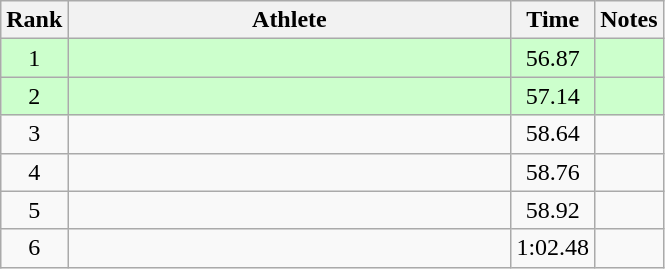<table class="wikitable" style="text-align:center">
<tr>
<th>Rank</th>
<th Style="width:18em">Athlete</th>
<th>Time</th>
<th>Notes</th>
</tr>
<tr style="background:#cfc">
<td>1</td>
<td style="text-align:left"></td>
<td>56.87</td>
<td></td>
</tr>
<tr style="background:#cfc">
<td>2</td>
<td style="text-align:left"></td>
<td>57.14</td>
<td></td>
</tr>
<tr>
<td>3</td>
<td style="text-align:left"></td>
<td>58.64</td>
<td></td>
</tr>
<tr>
<td>4</td>
<td style="text-align:left"></td>
<td>58.76</td>
<td></td>
</tr>
<tr>
<td>5</td>
<td style="text-align:left"></td>
<td>58.92</td>
<td></td>
</tr>
<tr>
<td>6</td>
<td style="text-align:left"></td>
<td>1:02.48</td>
<td></td>
</tr>
</table>
